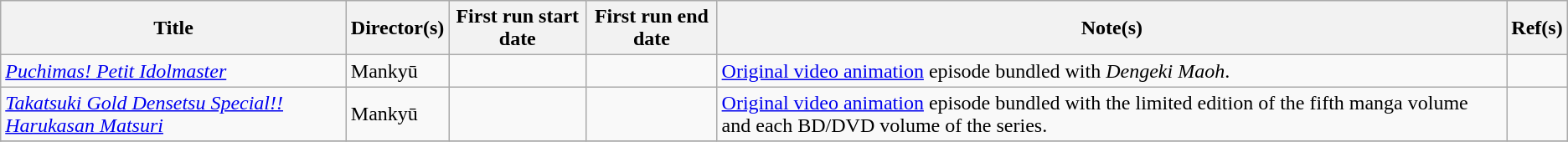<table class="wikitable sortable">
<tr>
<th scope="col">Title</th>
<th scope="col">Director(s)</th>
<th scope="col">First run start date</th>
<th scope="col">First run end date</th>
<th scope="col" class="unsortable">Note(s)</th>
<th scope="col" class="unsortable">Ref(s)</th>
</tr>
<tr>
<td><em><a href='#'>Puchimas! Petit Idolmaster</a></em></td>
<td>Mankyū</td>
<td></td>
<td></td>
<td><a href='#'>Original video animation</a> episode bundled with <em>Dengeki Maoh</em>.</td>
<td style="text-align:center"></td>
</tr>
<tr>
<td><em><a href='#'>Takatsuki Gold Densetsu Special!! Harukasan Matsuri</a></em></td>
<td>Mankyū</td>
<td></td>
<td></td>
<td><a href='#'>Original video animation</a> episode bundled with the limited edition of the fifth manga volume and each BD/DVD volume of the series.</td>
<td style="text-align:center"></td>
</tr>
<tr>
</tr>
</table>
